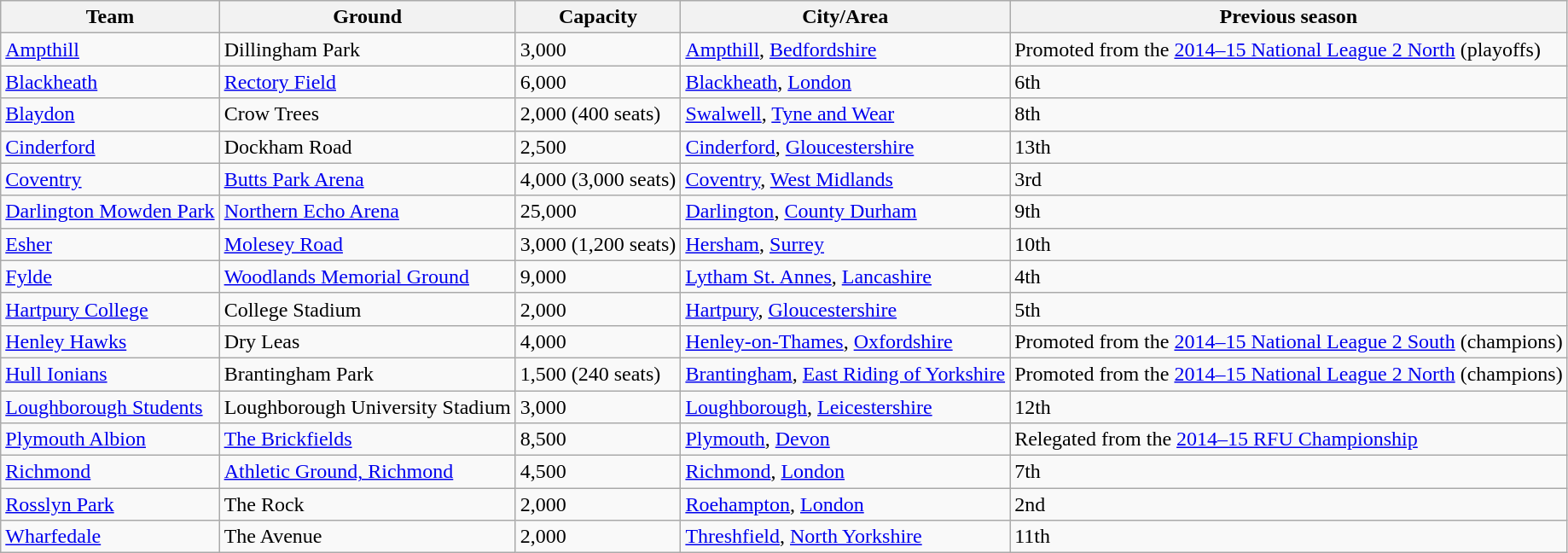<table class="wikitable sortable">
<tr>
<th>Team</th>
<th>Ground</th>
<th>Capacity</th>
<th>City/Area</th>
<th>Previous season</th>
</tr>
<tr>
<td><a href='#'>Ampthill</a></td>
<td>Dillingham Park</td>
<td>3,000</td>
<td><a href='#'>Ampthill</a>, <a href='#'>Bedfordshire</a></td>
<td>Promoted from the <a href='#'>2014–15 National League 2 North</a> (playoffs)</td>
</tr>
<tr>
<td><a href='#'>Blackheath</a></td>
<td><a href='#'>Rectory Field</a></td>
<td>6,000</td>
<td><a href='#'>Blackheath</a>, <a href='#'>London</a></td>
<td>6th</td>
</tr>
<tr>
<td><a href='#'>Blaydon</a></td>
<td>Crow Trees</td>
<td>2,000 (400 seats)</td>
<td><a href='#'>Swalwell</a>, <a href='#'>Tyne and Wear</a></td>
<td>8th</td>
</tr>
<tr>
<td><a href='#'>Cinderford</a></td>
<td>Dockham Road</td>
<td>2,500</td>
<td><a href='#'>Cinderford</a>, <a href='#'>Gloucestershire</a></td>
<td>13th</td>
</tr>
<tr>
<td><a href='#'>Coventry</a></td>
<td><a href='#'>Butts Park Arena</a></td>
<td>4,000 (3,000 seats)</td>
<td><a href='#'>Coventry</a>, <a href='#'>West Midlands</a></td>
<td>3rd</td>
</tr>
<tr>
<td><a href='#'>Darlington Mowden Park</a></td>
<td><a href='#'>Northern Echo Arena</a></td>
<td>25,000</td>
<td><a href='#'>Darlington</a>, <a href='#'>County Durham</a></td>
<td>9th</td>
</tr>
<tr>
<td><a href='#'>Esher</a></td>
<td><a href='#'>Molesey Road</a></td>
<td>3,000 (1,200 seats)</td>
<td><a href='#'>Hersham</a>, <a href='#'>Surrey</a></td>
<td>10th</td>
</tr>
<tr>
<td><a href='#'>Fylde</a></td>
<td><a href='#'>Woodlands Memorial Ground</a></td>
<td>9,000</td>
<td><a href='#'>Lytham St. Annes</a>, <a href='#'>Lancashire</a></td>
<td>4th</td>
</tr>
<tr>
<td><a href='#'>Hartpury College</a></td>
<td>College Stadium</td>
<td>2,000</td>
<td><a href='#'>Hartpury</a>, <a href='#'>Gloucestershire</a></td>
<td>5th</td>
</tr>
<tr>
<td><a href='#'>Henley Hawks</a></td>
<td>Dry Leas</td>
<td>4,000</td>
<td><a href='#'>Henley-on-Thames</a>, <a href='#'>Oxfordshire</a></td>
<td>Promoted from the <a href='#'>2014–15 National League 2 South</a> (champions)</td>
</tr>
<tr>
<td><a href='#'>Hull Ionians</a></td>
<td>Brantingham Park</td>
<td>1,500 (240 seats)</td>
<td><a href='#'>Brantingham</a>, <a href='#'>East Riding of Yorkshire</a></td>
<td>Promoted from the <a href='#'>2014–15 National League 2 North</a> (champions)</td>
</tr>
<tr>
<td><a href='#'>Loughborough Students</a></td>
<td>Loughborough University Stadium</td>
<td>3,000</td>
<td><a href='#'>Loughborough</a>, <a href='#'>Leicestershire</a></td>
<td>12th</td>
</tr>
<tr>
<td><a href='#'>Plymouth Albion</a></td>
<td><a href='#'>The Brickfields</a></td>
<td>8,500</td>
<td><a href='#'>Plymouth</a>, <a href='#'>Devon</a></td>
<td>Relegated from the <a href='#'>2014–15 RFU Championship</a></td>
</tr>
<tr>
<td><a href='#'>Richmond</a></td>
<td><a href='#'>Athletic Ground, Richmond</a></td>
<td>4,500</td>
<td><a href='#'>Richmond</a>, <a href='#'>London</a></td>
<td>7th</td>
</tr>
<tr>
<td><a href='#'>Rosslyn Park</a></td>
<td>The Rock</td>
<td>2,000</td>
<td><a href='#'>Roehampton</a>, <a href='#'>London</a></td>
<td>2nd</td>
</tr>
<tr>
<td><a href='#'>Wharfedale</a></td>
<td>The Avenue</td>
<td>2,000</td>
<td><a href='#'>Threshfield</a>, <a href='#'>North Yorkshire</a></td>
<td>11th</td>
</tr>
</table>
